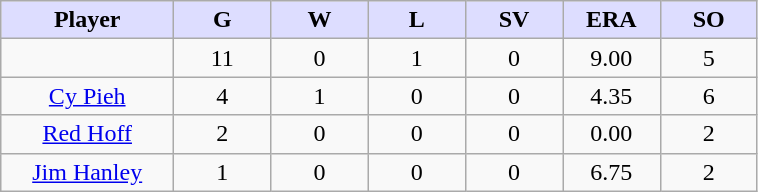<table class="wikitable sortable">
<tr>
<th style="background:#ddf; width:16%;">Player</th>
<th style="background:#ddf; width:9%;">G</th>
<th style="background:#ddf; width:9%;">W</th>
<th style="background:#ddf; width:9%;">L</th>
<th style="background:#ddf; width:9%;">SV</th>
<th style="background:#ddf; width:9%;">ERA</th>
<th style="background:#ddf; width:9%;">SO</th>
</tr>
<tr style="text-align:center;">
<td></td>
<td>11</td>
<td>0</td>
<td>1</td>
<td>0</td>
<td>9.00</td>
<td>5</td>
</tr>
<tr align=center>
<td><a href='#'>Cy Pieh</a></td>
<td>4</td>
<td>1</td>
<td>0</td>
<td>0</td>
<td>4.35</td>
<td>6</td>
</tr>
<tr align=center>
<td><a href='#'>Red Hoff</a></td>
<td>2</td>
<td>0</td>
<td>0</td>
<td>0</td>
<td>0.00</td>
<td>2</td>
</tr>
<tr align=center>
<td><a href='#'>Jim Hanley</a></td>
<td>1</td>
<td>0</td>
<td>0</td>
<td>0</td>
<td>6.75</td>
<td>2</td>
</tr>
</table>
